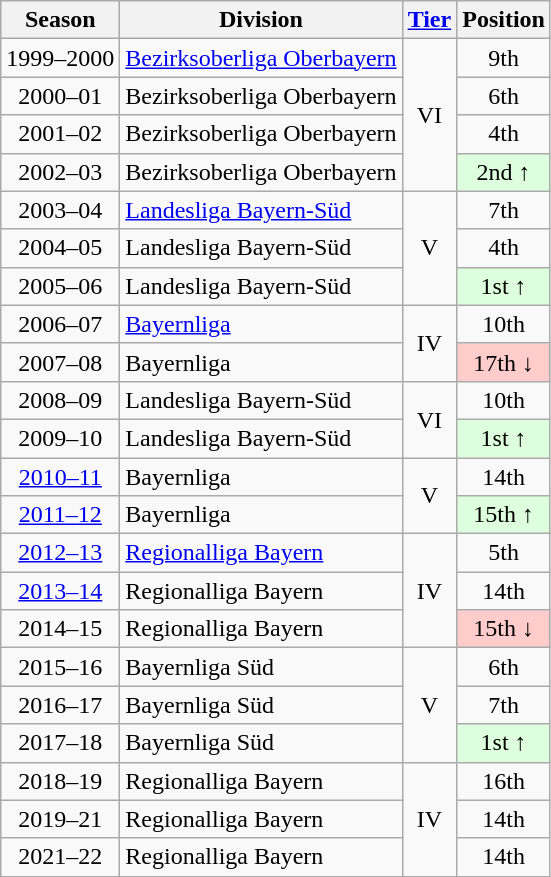<table class="wikitable">
<tr>
<th>Season</th>
<th>Division</th>
<th><a href='#'>Tier</a></th>
<th>Position</th>
</tr>
<tr align="center">
<td>1999–2000</td>
<td align="left"><a href='#'>Bezirksoberliga Oberbayern</a></td>
<td rowspan=4>VI</td>
<td>9th</td>
</tr>
<tr align="center">
<td>2000–01</td>
<td align="left">Bezirksoberliga Oberbayern</td>
<td>6th</td>
</tr>
<tr align="center">
<td>2001–02</td>
<td align="left">Bezirksoberliga Oberbayern</td>
<td>4th</td>
</tr>
<tr align="center">
<td>2002–03</td>
<td align="left">Bezirksoberliga Oberbayern</td>
<td style="background:#ddffdd">2nd ↑</td>
</tr>
<tr align="center">
<td>2003–04</td>
<td align="left"><a href='#'>Landesliga Bayern-Süd</a></td>
<td rowspan=3>V</td>
<td>7th</td>
</tr>
<tr align="center">
<td>2004–05</td>
<td align="left">Landesliga Bayern-Süd</td>
<td>4th</td>
</tr>
<tr align="center">
<td>2005–06</td>
<td align="left">Landesliga Bayern-Süd</td>
<td style="background:#ddffdd">1st ↑</td>
</tr>
<tr align="center">
<td>2006–07</td>
<td align="left"><a href='#'>Bayernliga</a></td>
<td rowspan=2>IV</td>
<td>10th</td>
</tr>
<tr align="center">
<td>2007–08</td>
<td align="left">Bayernliga</td>
<td style="background:#ffcccc">17th ↓</td>
</tr>
<tr align="center">
<td>2008–09</td>
<td align="left">Landesliga Bayern-Süd</td>
<td rowspan=2>VI</td>
<td>10th</td>
</tr>
<tr align="center">
<td>2009–10</td>
<td align="left">Landesliga Bayern-Süd</td>
<td style="background:#ddffdd">1st ↑</td>
</tr>
<tr align="center">
<td><a href='#'>2010–11</a></td>
<td align="left">Bayernliga</td>
<td rowspan=2>V</td>
<td>14th</td>
</tr>
<tr align="center">
<td><a href='#'>2011–12</a></td>
<td align="left">Bayernliga</td>
<td style="background:#ddffdd">15th ↑</td>
</tr>
<tr align="center">
<td><a href='#'>2012–13</a></td>
<td align="left"><a href='#'>Regionalliga Bayern</a></td>
<td rowspan=3>IV</td>
<td>5th</td>
</tr>
<tr align="center">
<td><a href='#'>2013–14</a></td>
<td align="left">Regionalliga Bayern</td>
<td>14th</td>
</tr>
<tr align="center">
<td>2014–15</td>
<td align="left">Regionalliga Bayern</td>
<td style="background:#ffcccc">15th ↓</td>
</tr>
<tr align="center">
<td>2015–16</td>
<td align="left">Bayernliga Süd</td>
<td rowspan=3>V</td>
<td>6th</td>
</tr>
<tr align="center">
<td>2016–17</td>
<td align="left">Bayernliga Süd</td>
<td>7th</td>
</tr>
<tr align="center">
<td>2017–18</td>
<td align="left">Bayernliga Süd</td>
<td style="background:#ddffdd">1st ↑</td>
</tr>
<tr align="center">
<td>2018–19</td>
<td align="left">Regionalliga Bayern</td>
<td rowspan=3>IV</td>
<td>16th</td>
</tr>
<tr align="center">
<td>2019–21</td>
<td align="left">Regionalliga Bayern</td>
<td>14th</td>
</tr>
<tr align="center">
<td>2021–22</td>
<td align="left">Regionalliga Bayern</td>
<td>14th</td>
</tr>
</table>
